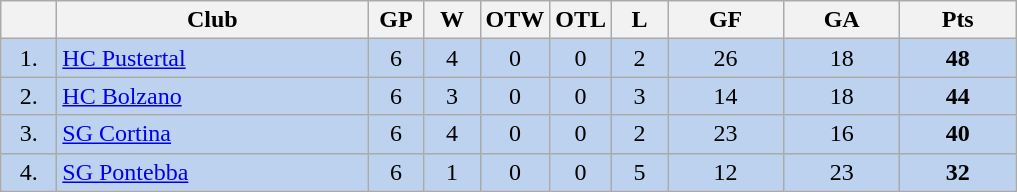<table class="wikitable">
<tr>
<th width="30"></th>
<th width="200">Club</th>
<th width="30">GP</th>
<th width="30">W</th>
<th width="30">OTW</th>
<th width="30">OTL</th>
<th width="30">L</th>
<th width="70">GF</th>
<th width="70">GA</th>
<th width="70">Pts</th>
</tr>
<tr bgcolor="#BCD2EE" align="center">
<td>1.</td>
<td align="left"><a href='#'>HC Pustertal</a></td>
<td>6</td>
<td>4</td>
<td>0</td>
<td>0</td>
<td>2</td>
<td>26</td>
<td>18</td>
<td><strong>48</strong></td>
</tr>
<tr bgcolor="#BCD2EE" align="center">
<td>2.</td>
<td align="left"><a href='#'>HC Bolzano</a></td>
<td>6</td>
<td>3</td>
<td>0</td>
<td>0</td>
<td>3</td>
<td>14</td>
<td>18</td>
<td><strong>44</strong></td>
</tr>
<tr bgcolor="#BCD2EE" align="center">
<td>3.</td>
<td align="left"><a href='#'>SG Cortina</a></td>
<td>6</td>
<td>4</td>
<td>0</td>
<td>0</td>
<td>2</td>
<td>23</td>
<td>16</td>
<td><strong>40</strong></td>
</tr>
<tr bgcolor="#BCD2EE" align="center">
<td>4.</td>
<td align="left"><a href='#'>SG Pontebba</a></td>
<td>6</td>
<td>1</td>
<td>0</td>
<td>0</td>
<td>5</td>
<td>12</td>
<td>23</td>
<td><strong>32</strong></td>
</tr>
</table>
